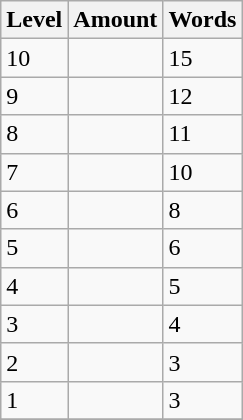<table class="wikitable" border="1">
<tr>
<th>Level</th>
<th>Amount</th>
<th>Words</th>
</tr>
<tr>
<td>10</td>
<td></td>
<td>15</td>
</tr>
<tr>
<td>9</td>
<td></td>
<td>12</td>
</tr>
<tr>
<td>8</td>
<td></td>
<td>11</td>
</tr>
<tr>
<td>7</td>
<td></td>
<td>10</td>
</tr>
<tr>
<td>6</td>
<td></td>
<td>8</td>
</tr>
<tr>
<td>5</td>
<td></td>
<td>6</td>
</tr>
<tr>
<td>4</td>
<td></td>
<td>5</td>
</tr>
<tr>
<td>3</td>
<td></td>
<td>4</td>
</tr>
<tr>
<td>2</td>
<td></td>
<td>3</td>
</tr>
<tr>
<td>1</td>
<td></td>
<td>3</td>
</tr>
<tr>
</tr>
</table>
